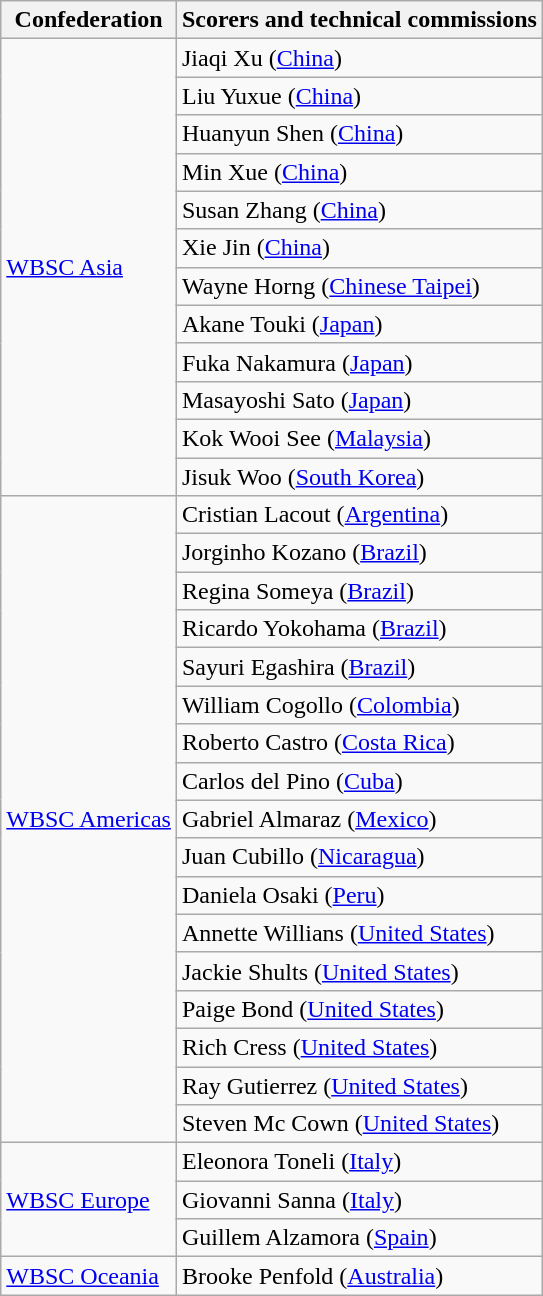<table class="wikitable">
<tr>
<th>Confederation</th>
<th>Scorers and technical commissions</th>
</tr>
<tr>
<td rowspan="12"><a href='#'>WBSC Asia</a></td>
<td>Jiaqi Xu (<a href='#'>China</a>)</td>
</tr>
<tr>
<td>Liu Yuxue (<a href='#'>China</a>)</td>
</tr>
<tr>
<td>Huanyun Shen (<a href='#'>China</a>)</td>
</tr>
<tr>
<td>Min Xue (<a href='#'>China</a>)</td>
</tr>
<tr>
<td>Susan Zhang (<a href='#'>China</a>)</td>
</tr>
<tr>
<td>Xie Jin (<a href='#'>China</a>)</td>
</tr>
<tr>
<td>Wayne Horng (<a href='#'>Chinese Taipei</a>)</td>
</tr>
<tr>
<td>Akane Touki (<a href='#'>Japan</a>)</td>
</tr>
<tr>
<td>Fuka Nakamura (<a href='#'>Japan</a>)</td>
</tr>
<tr>
<td>Masayoshi Sato (<a href='#'>Japan</a>)</td>
</tr>
<tr>
<td>Kok Wooi See (<a href='#'>Malaysia</a>)</td>
</tr>
<tr>
<td>Jisuk Woo (<a href='#'>South Korea</a>)</td>
</tr>
<tr>
<td rowspan="17"><a href='#'>WBSC Americas</a></td>
<td>Cristian Lacout (<a href='#'>Argentina</a>)</td>
</tr>
<tr>
<td>Jorginho Kozano (<a href='#'>Brazil</a>)</td>
</tr>
<tr>
<td>Regina Someya (<a href='#'>Brazil</a>)</td>
</tr>
<tr>
<td>Ricardo Yokohama (<a href='#'>Brazil</a>)</td>
</tr>
<tr>
<td>Sayuri Egashira (<a href='#'>Brazil</a>)</td>
</tr>
<tr>
<td>William Cogollo (<a href='#'>Colombia</a>)</td>
</tr>
<tr>
<td>Roberto Castro (<a href='#'>Costa Rica</a>)</td>
</tr>
<tr>
<td>Carlos del Pino (<a href='#'>Cuba</a>)</td>
</tr>
<tr>
<td>Gabriel Almaraz (<a href='#'>Mexico</a>)</td>
</tr>
<tr>
<td>Juan Cubillo (<a href='#'>Nicaragua</a>)</td>
</tr>
<tr>
<td>Daniela Osaki (<a href='#'>Peru</a>)</td>
</tr>
<tr>
<td>Annette Willians (<a href='#'>United States</a>)</td>
</tr>
<tr>
<td>Jackie Shults (<a href='#'>United States</a>)</td>
</tr>
<tr>
<td>Paige Bond (<a href='#'>United States</a>)</td>
</tr>
<tr>
<td>Rich Cress (<a href='#'>United States</a>)</td>
</tr>
<tr>
<td>Ray Gutierrez (<a href='#'>United States</a>)</td>
</tr>
<tr>
<td>Steven Mc Cown (<a href='#'>United States</a>)</td>
</tr>
<tr>
<td rowspan="3"><a href='#'>WBSC Europe</a></td>
<td>Eleonora Toneli (<a href='#'>Italy</a>)</td>
</tr>
<tr>
<td>Giovanni Sanna (<a href='#'>Italy</a>)</td>
</tr>
<tr>
<td>Guillem Alzamora (<a href='#'>Spain</a>)</td>
</tr>
<tr>
<td rowspan="1"><a href='#'>WBSC Oceania</a></td>
<td>Brooke Penfold (<a href='#'>Australia</a>)</td>
</tr>
</table>
